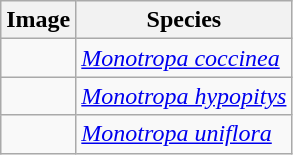<table class="wikitable">
<tr>
<th>Image</th>
<th>Species</th>
</tr>
<tr>
<td></td>
<td><em><a href='#'>Monotropa coccinea</a></em></td>
</tr>
<tr>
<td></td>
<td><em><a href='#'>Monotropa hypopitys</a></em></td>
</tr>
<tr>
<td></td>
<td><em><a href='#'>Monotropa uniflora</a></em></td>
</tr>
</table>
